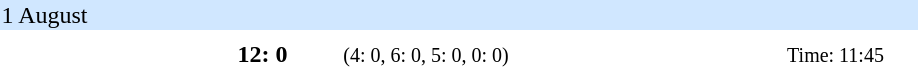<table style="text-align:center">
<tr style="text-align:left; background:#d0e7ff;">
<td colspan=6>1 August</td>
</tr>
<tr style="font-size:90%; vertical-align:top;">
<th width=140></th>
<th width=60></th>
<th width=150></th>
<th width=140></th>
<th width=100></th>
</tr>
<tr>
<td align=right></td>
<td><strong>12: 0</strong></td>
<td><small>(4: 0, 6: 0, 5: 0, 0: 0)</small></td>
<td align=left></td>
<td><small>Time: 11:45</small></td>
<td></td>
</tr>
</table>
